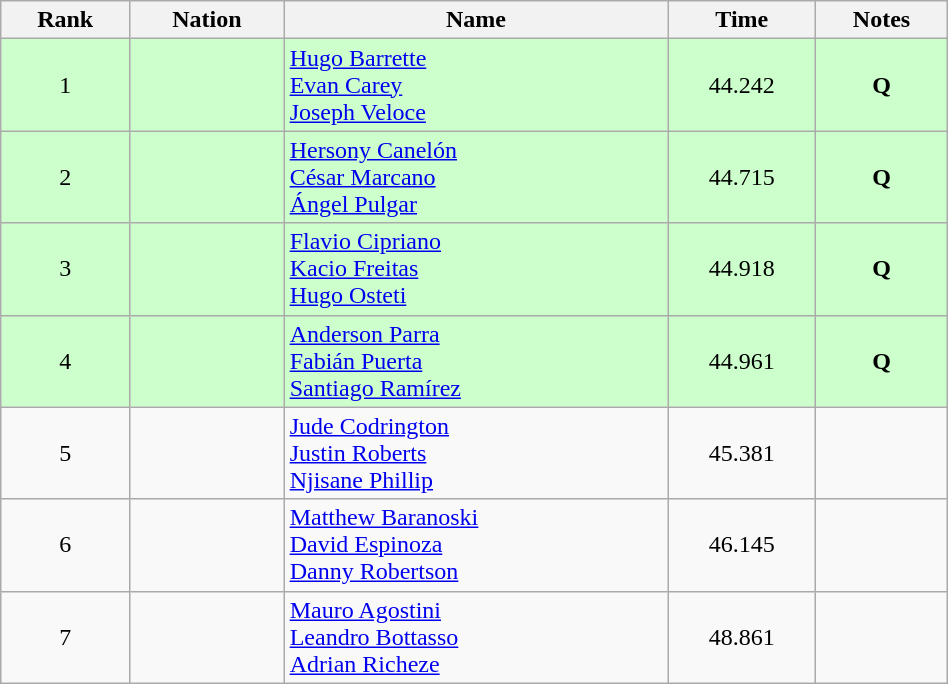<table class="wikitable sortable" style="text-align:center"  width=50%>
<tr>
<th>Rank</th>
<th>Nation</th>
<th>Name</th>
<th>Time</th>
<th>Notes</th>
</tr>
<tr bgcolor=ccffcc>
<td>1</td>
<td align=left></td>
<td align=left><a href='#'>Hugo Barrette</a><br><a href='#'>Evan Carey</a><br><a href='#'>Joseph Veloce</a></td>
<td>44.242</td>
<td><strong>Q</strong></td>
</tr>
<tr bgcolor=ccffcc>
<td>2</td>
<td align=left></td>
<td align=left><a href='#'>Hersony Canelón</a><br><a href='#'>César Marcano</a><br><a href='#'>Ángel Pulgar</a></td>
<td>44.715</td>
<td><strong>Q</strong></td>
</tr>
<tr bgcolor=ccffcc>
<td>3</td>
<td align=left></td>
<td align=left><a href='#'>Flavio Cipriano</a><br><a href='#'>Kacio Freitas</a><br><a href='#'>Hugo Osteti</a></td>
<td>44.918</td>
<td><strong>Q</strong></td>
</tr>
<tr bgcolor=ccffcc>
<td>4</td>
<td align=left></td>
<td align=left><a href='#'>Anderson Parra</a><br><a href='#'>Fabián Puerta</a><br><a href='#'>Santiago Ramírez</a></td>
<td>44.961</td>
<td><strong>Q</strong></td>
</tr>
<tr>
<td>5</td>
<td align=left></td>
<td align=left><a href='#'>Jude Codrington</a><br><a href='#'>Justin Roberts</a><br><a href='#'>Njisane Phillip</a></td>
<td>45.381</td>
<td></td>
</tr>
<tr>
<td>6</td>
<td align=left></td>
<td align=left><a href='#'>Matthew Baranoski</a><br><a href='#'>David Espinoza</a><br><a href='#'>Danny Robertson</a></td>
<td>46.145</td>
<td></td>
</tr>
<tr>
<td>7</td>
<td align=left></td>
<td align=left><a href='#'>Mauro Agostini</a><br><a href='#'>Leandro Bottasso</a><br><a href='#'>Adrian Richeze</a></td>
<td>48.861</td>
<td></td>
</tr>
</table>
